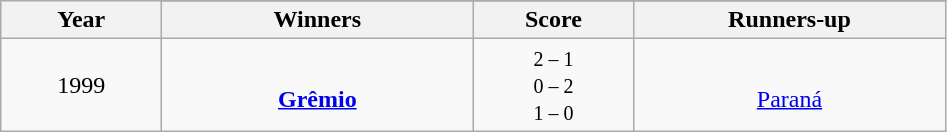<table class="wikitable" style="text-align: center;">
<tr>
<th rowspan=2 width=100>Year</th>
</tr>
<tr>
<th width=200>Winners</th>
<th width=100>Score</th>
<th width=200>Runners-up</th>
</tr>
<tr>
<td>1999</td>
<td><br><strong><a href='#'>Grêmio</a></strong></td>
<td><small>2 – 1<br> 0 – 2<br>1 – 0</small><br></td>
<td><br><a href='#'>Paraná</a></td>
</tr>
</table>
